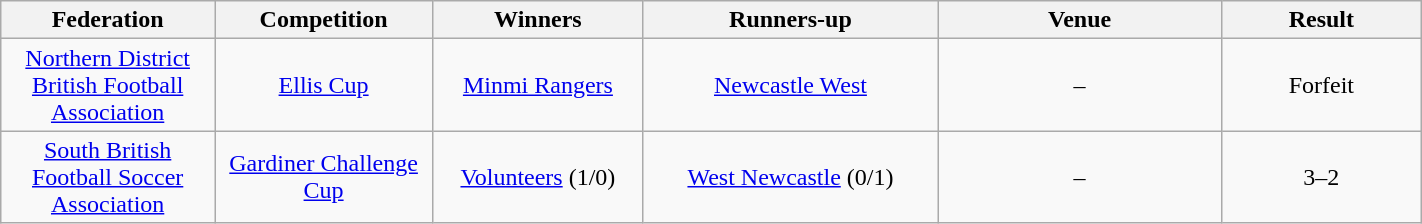<table class="wikitable" width="75%">
<tr>
<th style="width:10em">Federation</th>
<th style="width:10em">Competition</th>
<th style="width:10em">Winners</th>
<th style="width:15em">Runners-up</th>
<th style="width:15em">Venue</th>
<th style="width:10em">Result</th>
</tr>
<tr>
<td align="center"><a href='#'>Northern District British Football Association</a></td>
<td align="center"><a href='#'>Ellis Cup</a></td>
<td align="center"><a href='#'>Minmi Rangers</a></td>
<td align="center"><a href='#'>Newcastle West</a></td>
<td align="center">–</td>
<td align="center">Forfeit</td>
</tr>
<tr>
<td align="center"><a href='#'>South British Football Soccer Association</a></td>
<td align="center"><a href='#'>Gardiner Challenge Cup</a></td>
<td align="center"><a href='#'>Volunteers</a> (1/0)</td>
<td align="center"><a href='#'>West Newcastle</a> (0/1)</td>
<td align="center">–</td>
<td align="center">3–2</td>
</tr>
</table>
